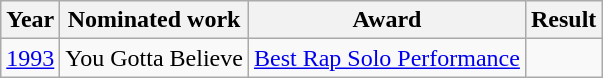<table class="wikitable">
<tr>
<th>Year</th>
<th>Nominated work</th>
<th>Award</th>
<th>Result</th>
</tr>
<tr>
<td align=center><a href='#'>1993</a></td>
<td>You Gotta Believe</td>
<td><a href='#'>Best Rap Solo Performance</a></td>
<td></td>
</tr>
</table>
